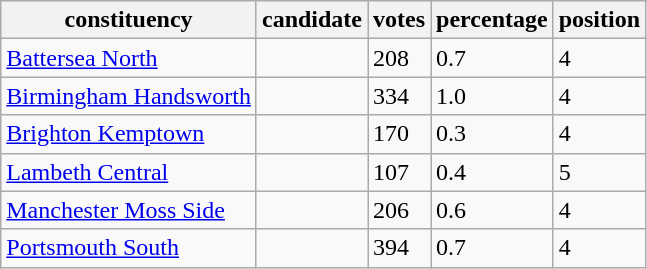<table class="wikitable sortable">
<tr>
<th>constituency</th>
<th>candidate</th>
<th>votes</th>
<th>percentage</th>
<th>position</th>
</tr>
<tr>
<td><a href='#'>Battersea North</a></td>
<td></td>
<td>208</td>
<td>0.7</td>
<td>4</td>
</tr>
<tr>
<td><a href='#'>Birmingham Handsworth</a></td>
<td></td>
<td>334</td>
<td>1.0</td>
<td>4</td>
</tr>
<tr>
<td><a href='#'>Brighton Kemptown</a></td>
<td></td>
<td>170</td>
<td>0.3</td>
<td>4</td>
</tr>
<tr>
<td><a href='#'>Lambeth Central</a></td>
<td></td>
<td>107</td>
<td>0.4</td>
<td>5</td>
</tr>
<tr>
<td><a href='#'>Manchester Moss Side</a></td>
<td></td>
<td>206</td>
<td>0.6</td>
<td>4</td>
</tr>
<tr>
<td><a href='#'>Portsmouth South</a></td>
<td></td>
<td>394</td>
<td>0.7</td>
<td>4</td>
</tr>
</table>
